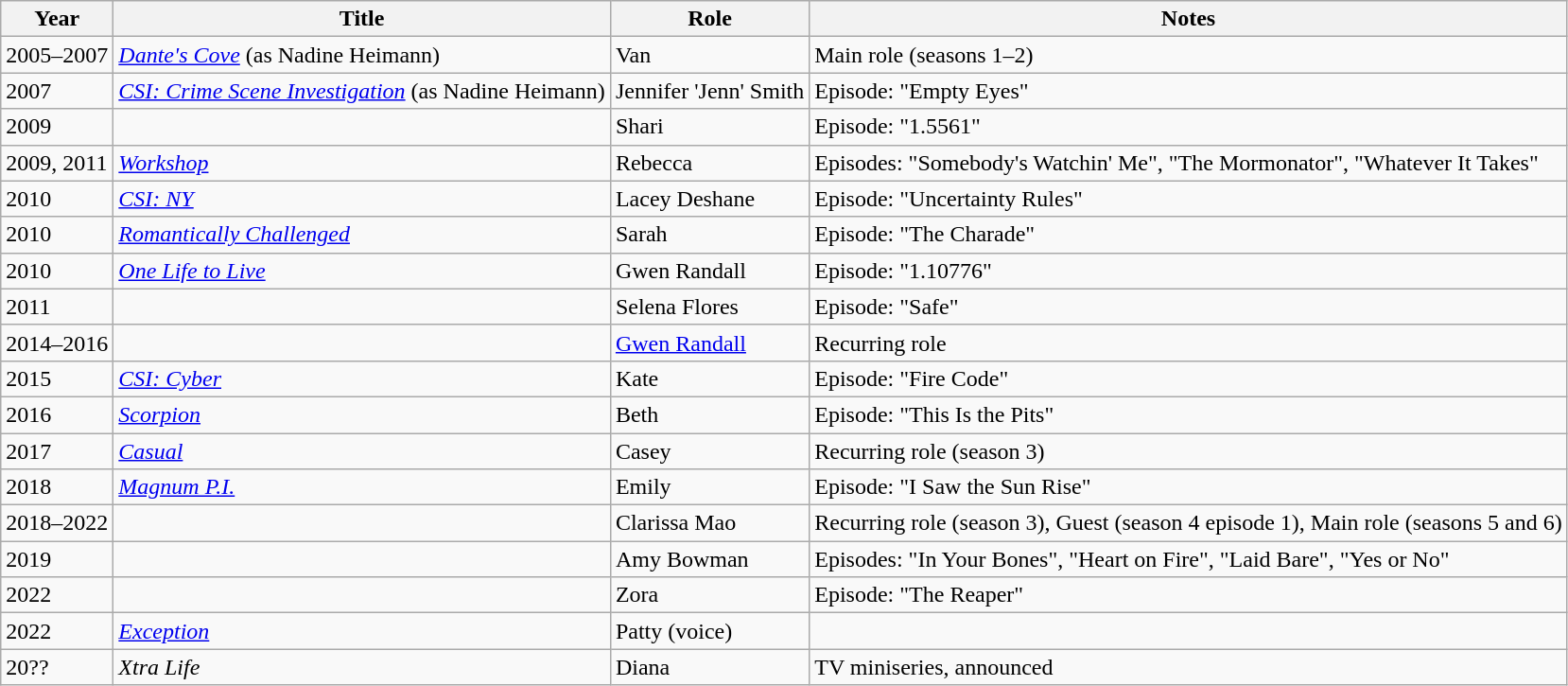<table class="wikitable sortable">
<tr>
<th>Year</th>
<th>Title</th>
<th>Role</th>
<th class="unsortable">Notes</th>
</tr>
<tr>
<td>2005–2007</td>
<td><em><a href='#'>Dante's Cove</a></em> (as Nadine Heimann)</td>
<td>Van</td>
<td>Main role (seasons 1–2)</td>
</tr>
<tr>
<td>2007</td>
<td><em><a href='#'>CSI: Crime Scene Investigation</a></em> (as Nadine Heimann)</td>
<td>Jennifer 'Jenn' Smith</td>
<td>Episode: "Empty Eyes"</td>
</tr>
<tr>
<td>2009</td>
<td><em></em></td>
<td>Shari</td>
<td>Episode: "1.5561"</td>
</tr>
<tr>
<td>2009, 2011</td>
<td><em><a href='#'>Workshop</a></em></td>
<td>Rebecca</td>
<td>Episodes: "Somebody's Watchin' Me", "The Mormonator", "Whatever It Takes"</td>
</tr>
<tr>
<td>2010</td>
<td><em><a href='#'>CSI: NY</a></em></td>
<td>Lacey Deshane</td>
<td>Episode: "Uncertainty Rules"</td>
</tr>
<tr>
<td>2010</td>
<td><em><a href='#'>Romantically Challenged</a></em></td>
<td>Sarah</td>
<td>Episode: "The Charade"</td>
</tr>
<tr>
<td>2010</td>
<td><em><a href='#'>One Life to Live</a></em></td>
<td>Gwen Randall</td>
<td>Episode: "1.10776"</td>
</tr>
<tr>
<td>2011</td>
<td><em></em></td>
<td>Selena Flores</td>
<td>Episode: "Safe"</td>
</tr>
<tr>
<td>2014–2016</td>
<td><em></em></td>
<td><a href='#'>Gwen Randall</a></td>
<td>Recurring role</td>
</tr>
<tr>
<td>2015</td>
<td><em><a href='#'>CSI: Cyber</a></em></td>
<td>Kate</td>
<td>Episode: "Fire Code"</td>
</tr>
<tr>
<td>2016</td>
<td><em><a href='#'>Scorpion</a></em></td>
<td>Beth</td>
<td>Episode: "This Is the Pits"</td>
</tr>
<tr>
<td>2017</td>
<td><em><a href='#'>Casual</a></em></td>
<td>Casey</td>
<td>Recurring role (season 3)</td>
</tr>
<tr>
<td>2018</td>
<td><em><a href='#'>Magnum P.I.</a></em></td>
<td>Emily</td>
<td>Episode: "I Saw the Sun Rise"</td>
</tr>
<tr>
<td>2018–2022</td>
<td><em></em></td>
<td>Clarissa Mao</td>
<td>Recurring role (season 3), Guest (season 4 episode 1), Main role (seasons 5 and 6)</td>
</tr>
<tr>
<td>2019</td>
<td><em></em></td>
<td>Amy Bowman</td>
<td>Episodes: "In Your Bones", "Heart on Fire", "Laid Bare", "Yes or No"</td>
</tr>
<tr>
<td>2022</td>
<td><em></em></td>
<td>Zora</td>
<td>Episode: "The Reaper"</td>
</tr>
<tr>
<td>2022</td>
<td><em><a href='#'>Exception</a></em></td>
<td>Patty (voice)</td>
<td></td>
</tr>
<tr>
<td>20??</td>
<td><em>Xtra Life</em></td>
<td>Diana</td>
<td>TV miniseries, announced</td>
</tr>
</table>
